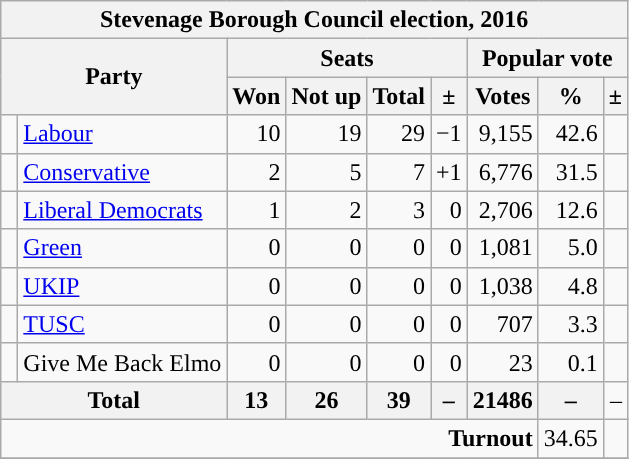<table class="wikitable">
<tr>
<th colspan="9"><strong>Stevenage Borough Council election, 2016</strong></th>
</tr>
<tr>
<th rowspan="2" colspan="2">Party</th>
<th colspan="4">Seats</th>
<th colspan="3">Popular vote</th>
</tr>
<tr>
<th>Won</th>
<th>Not up</th>
<th>Total</th>
<th>±</th>
<th>Votes</th>
<th>%</th>
<th>±</th>
</tr>
<tr>
<td style="background-color: "> </td>
<td><a href='#'>Labour</a></td>
<td align=right>10</td>
<td align=right>19</td>
<td align=right>29</td>
<td align=right>−1</td>
<td align=right>9,155</td>
<td align=right>42.6</td>
<td align=right></td>
</tr>
<tr>
<td style="background-color: "> </td>
<td><a href='#'>Conservative</a></td>
<td align=right>2</td>
<td align=right>5</td>
<td align=right>7</td>
<td align=right>+1</td>
<td align=right>6,776</td>
<td align=right>31.5</td>
<td align=right></td>
</tr>
<tr>
<td style="background-color: "> </td>
<td><a href='#'>Liberal Democrats</a></td>
<td align=right>1</td>
<td align=right>2</td>
<td align=right>3</td>
<td align=right>0</td>
<td align=right>2,706</td>
<td align=right>12.6</td>
<td align=right></td>
</tr>
<tr>
<td style="background-color: "> </td>
<td><a href='#'>Green</a></td>
<td align=right>0</td>
<td align=right>0</td>
<td align=right>0</td>
<td align=right>0</td>
<td align=right>1,081</td>
<td align=right>5.0</td>
<td align=right></td>
</tr>
<tr>
<td style="background-color: "> </td>
<td><a href='#'>UKIP</a></td>
<td align=right>0</td>
<td align=right>0</td>
<td align=right>0</td>
<td align=right>0</td>
<td align=right>1,038</td>
<td align=right>4.8</td>
<td align=right></td>
</tr>
<tr>
<td style="background-color: "> </td>
<td><a href='#'>TUSC</a></td>
<td align=right>0</td>
<td align=right>0</td>
<td align=right>0</td>
<td align=right>0</td>
<td align=right>707</td>
<td align=right>3.3</td>
<td align=right></td>
</tr>
<tr>
<td> </td>
<td>Give Me Back Elmo</td>
<td align=right>0</td>
<td align=right>0</td>
<td align=right>0</td>
<td align=right>0</td>
<td align=right>23</td>
<td align=right>0.1</td>
<td align=right></td>
</tr>
<tr>
<th colspan="2">Total</th>
<th align=right>13</th>
<th align=right>26</th>
<th align=right>39</th>
<th align=right>–</th>
<th align=right>21486</th>
<th align=right>–</th>
<td align=right>–</td>
</tr>
<tr>
<td colspan="7" align=right><strong>Turnout</strong></td>
<td align=right>34.65</td>
<td align=right></td>
</tr>
<tr>
</tr>
</table>
